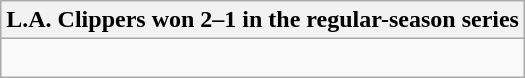<table class="wikitable collapsible collapsed">
<tr>
<th>L.A. Clippers won 2–1 in the regular-season series</th>
</tr>
<tr>
<td><br>

</td>
</tr>
</table>
